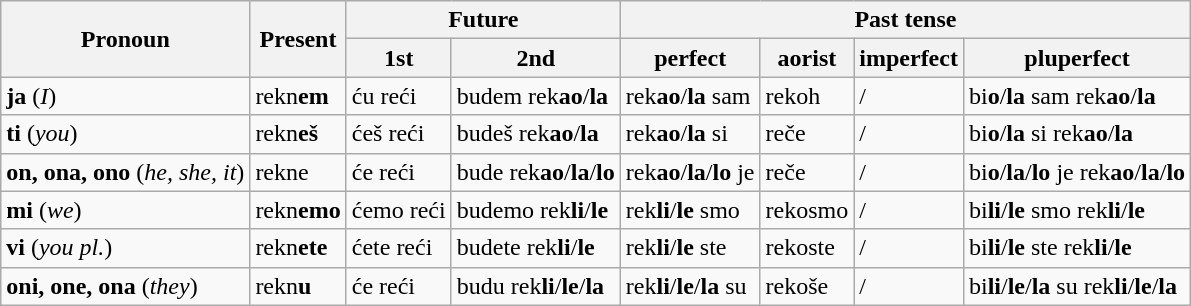<table class="wikitable">
<tr>
<th rowspan="2">Pronoun</th>
<th rowspan="2">Present</th>
<th colspan="2">Future</th>
<th colspan="4">Past tense</th>
</tr>
<tr>
<th>1st</th>
<th>2nd</th>
<th>perfect</th>
<th>aorist</th>
<th>imperfect</th>
<th>pluperfect</th>
</tr>
<tr>
<td><strong>ja</strong> (<em>I</em>)</td>
<td>rekn<strong>em</strong></td>
<td>ću reći</td>
<td>budem rek<strong>ao</strong>/<strong>la</strong></td>
<td>rek<strong>ao</strong>/<strong>la</strong> sam</td>
<td>rekoh</td>
<td>/</td>
<td>bi<strong>o</strong>/<strong>la</strong> sam rek<strong>ao</strong>/<strong>la</strong></td>
</tr>
<tr>
<td><strong>ti</strong> (<em>you</em>)</td>
<td>rekn<strong>eš</strong></td>
<td>ćeš reći</td>
<td>budeš rek<strong>ao</strong>/<strong>la</strong></td>
<td>rek<strong>ao</strong>/<strong>la</strong> si</td>
<td>reče</td>
<td>/</td>
<td>bi<strong>o</strong>/<strong>la</strong> si rek<strong>ao</strong>/<strong>la</strong></td>
</tr>
<tr>
<td><strong>on, ona, ono</strong> (<em>he, she, it</em>)</td>
<td>rekne</td>
<td>će reći</td>
<td>bude rek<strong>ao</strong>/<strong>la</strong>/<strong>lo</strong></td>
<td>rek<strong>ao</strong>/<strong>la</strong>/<strong>lo</strong> je</td>
<td>reče</td>
<td>/</td>
<td>bi<strong>o</strong>/<strong>la</strong>/<strong>lo</strong> je rek<strong>ao</strong>/<strong>la</strong>/<strong>lo</strong></td>
</tr>
<tr>
<td><strong>mi</strong> (<em>we</em>)</td>
<td>rekn<strong>emo</strong></td>
<td>ćemo reći</td>
<td>budemo rek<strong>li</strong>/<strong>le</strong></td>
<td>rek<strong>li</strong>/<strong>le</strong> smo</td>
<td>rekosmo</td>
<td>/</td>
<td>bi<strong>li</strong>/<strong>le</strong> smo rek<strong>li</strong>/<strong>le</strong></td>
</tr>
<tr>
<td><strong>vi</strong> (<em>you pl.</em>)</td>
<td>rekn<strong>ete</strong></td>
<td>ćete reći</td>
<td>budete rek<strong>li</strong>/<strong>le</strong></td>
<td>rek<strong>li</strong>/<strong>le</strong> ste</td>
<td>rekoste</td>
<td>/</td>
<td>bi<strong>li</strong>/<strong>le</strong> ste rek<strong>li</strong>/<strong>le</strong></td>
</tr>
<tr>
<td><strong>oni, one, ona</strong> (<em>they</em>)</td>
<td>rekn<strong>u</strong></td>
<td>će reći</td>
<td>budu rek<strong>li</strong>/<strong>le</strong>/<strong>la</strong></td>
<td>rek<strong>li</strong>/<strong>le</strong>/<strong>la</strong> su</td>
<td>rekoše</td>
<td>/</td>
<td>bi<strong>li</strong>/<strong>le</strong>/<strong>la</strong> su rek<strong>li</strong>/<strong>le</strong>/<strong>la</strong></td>
</tr>
</table>
